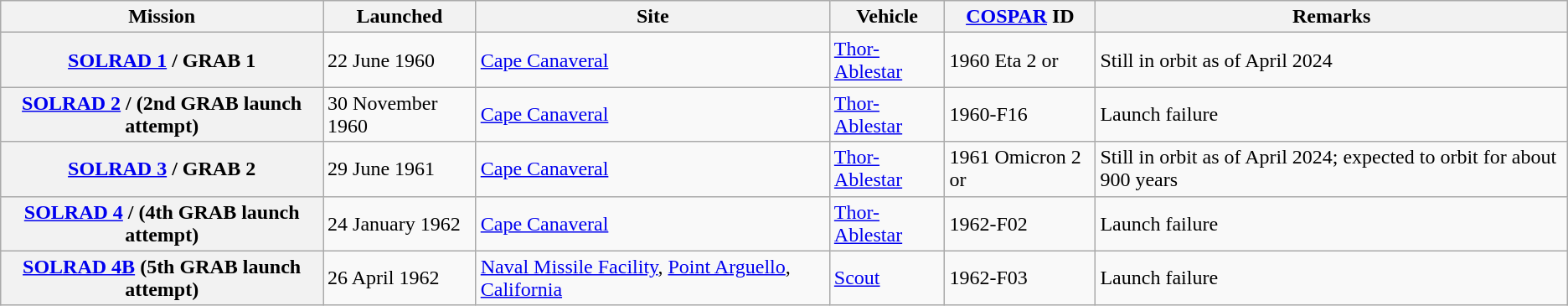<table class="wikitable plainrowheaders" border="1">
<tr>
<th scope=col>Mission</th>
<th scope=col>Launched</th>
<th scope=col>Site</th>
<th scope=col>Vehicle</th>
<th scope=col><a href='#'>COSPAR</a> ID</th>
<th scope=col>Remarks</th>
</tr>
<tr>
<th scope=row><strong><a href='#'>SOLRAD 1</a> / GRAB 1 </strong></th>
<td>22 June 1960</td>
<td><a href='#'>Cape Canaveral</a></td>
<td><a href='#'>Thor-Ablestar</a></td>
<td>1960 Eta 2 or </td>
<td>Still in orbit as of April 2024</td>
</tr>
<tr>
<th scope=row><strong><a href='#'>SOLRAD 2</a> / (2nd GRAB launch attempt)</strong></th>
<td>30 November 1960</td>
<td><a href='#'>Cape Canaveral</a></td>
<td><a href='#'>Thor-Ablestar</a></td>
<td>1960-F16</td>
<td>Launch failure</td>
</tr>
<tr>
<th scope=row><strong><a href='#'>SOLRAD 3</a> / GRAB 2</strong></th>
<td>29 June 1961</td>
<td><a href='#'>Cape Canaveral</a></td>
<td><a href='#'>Thor-Ablestar</a></td>
<td>1961 Omicron 2 or </td>
<td>Still in orbit as of April 2024; expected to orbit for about 900 years</td>
</tr>
<tr>
<th scope=row><strong><a href='#'>SOLRAD 4</a> / (4th GRAB launch attempt)</strong></th>
<td>24 January 1962</td>
<td><a href='#'>Cape Canaveral</a></td>
<td><a href='#'>Thor-Ablestar</a></td>
<td>1962-F02</td>
<td>Launch failure</td>
</tr>
<tr>
<th scope=row><strong><a href='#'>SOLRAD 4B</a> (5th GRAB launch attempt)</strong></th>
<td>26 April 1962</td>
<td><a href='#'>Naval Missile Facility</a>, <a href='#'>Point Arguello</a>, <a href='#'>California</a></td>
<td><a href='#'>Scout</a></td>
<td>1962-F03</td>
<td>Launch failure</td>
</tr>
</table>
